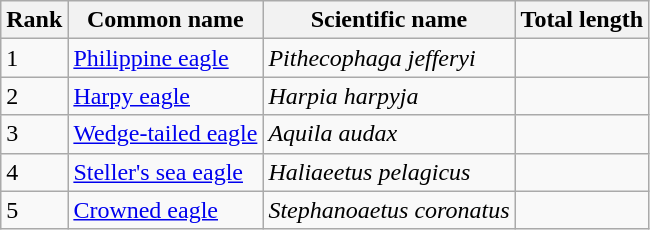<table class="wikitable">
<tr>
<th>Rank</th>
<th>Common name</th>
<th>Scientific name</th>
<th>Total length</th>
</tr>
<tr>
<td>1</td>
<td><a href='#'>Philippine eagle</a></td>
<td><em>Pithecophaga jefferyi</em></td>
<td></td>
</tr>
<tr>
<td>2</td>
<td><a href='#'>Harpy eagle</a></td>
<td><em>Harpia harpyja</em></td>
<td></td>
</tr>
<tr>
<td>3</td>
<td><a href='#'>Wedge-tailed eagle</a></td>
<td><em>Aquila audax</em></td>
<td></td>
</tr>
<tr>
<td>4</td>
<td><a href='#'>Steller's sea eagle</a></td>
<td><em>Haliaeetus pelagicus</em></td>
<td></td>
</tr>
<tr>
<td>5</td>
<td><a href='#'>Crowned eagle</a></td>
<td><em>Stephanoaetus coronatus</em></td>
<td></td>
</tr>
</table>
